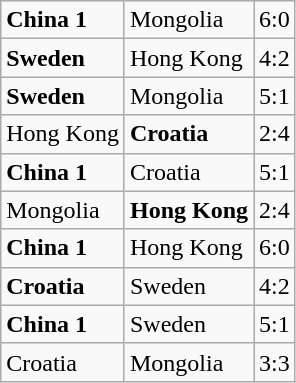<table class="wikitable">
<tr>
<td><strong>China 1</strong></td>
<td>Mongolia</td>
<td>6:0</td>
</tr>
<tr>
<td><strong>Sweden</strong></td>
<td>Hong Kong</td>
<td>4:2</td>
</tr>
<tr>
<td><strong>Sweden</strong></td>
<td>Mongolia</td>
<td>5:1</td>
</tr>
<tr>
<td>Hong Kong</td>
<td><strong>Croatia</strong></td>
<td>2:4</td>
</tr>
<tr>
<td><strong>China 1</strong></td>
<td>Croatia</td>
<td>5:1</td>
</tr>
<tr>
<td>Mongolia</td>
<td><strong>Hong Kong</strong></td>
<td>2:4</td>
</tr>
<tr>
<td><strong>China 1</strong></td>
<td>Hong Kong</td>
<td>6:0</td>
</tr>
<tr>
<td><strong>Croatia</strong></td>
<td>Sweden</td>
<td>4:2</td>
</tr>
<tr>
<td><strong>China 1</strong></td>
<td>Sweden</td>
<td>5:1</td>
</tr>
<tr>
<td>Croatia</td>
<td>Mongolia</td>
<td>3:3</td>
</tr>
</table>
